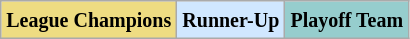<table class="wikitable" border="1">
<tr>
<td bgcolor="#EEDC82"><small><strong>League Champions</strong> </small></td>
<td bgcolor="#D0E7FF"><small><strong>Runner-Up</strong> </small></td>
<td bgcolor="#96CDCD"><small><strong>Playoff Team</strong> </small></td>
</tr>
</table>
